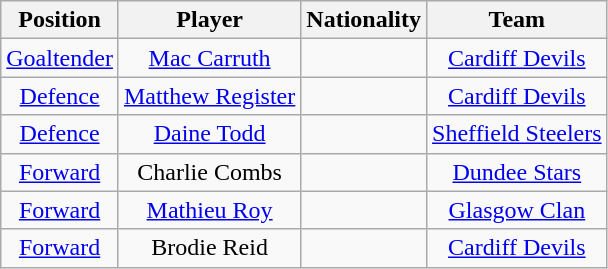<table class="wikitable">
<tr>
<th>Position</th>
<th>Player</th>
<th>Nationality</th>
<th>Team</th>
</tr>
<tr align="center">
<td><a href='#'>Goaltender</a></td>
<td><a href='#'>Mac Carruth</a></td>
<td></td>
<td><a href='#'>Cardiff Devils</a></td>
</tr>
<tr align="center">
<td><a href='#'>Defence</a></td>
<td><a href='#'>Matthew Register</a></td>
<td></td>
<td><a href='#'>Cardiff Devils</a></td>
</tr>
<tr align="center">
<td><a href='#'>Defence</a></td>
<td><a href='#'>Daine Todd</a></td>
<td></td>
<td><a href='#'>Sheffield Steelers</a></td>
</tr>
<tr align="center">
<td><a href='#'>Forward</a></td>
<td>Charlie Combs</td>
<td></td>
<td><a href='#'>Dundee Stars</a></td>
</tr>
<tr align="center">
<td><a href='#'>Forward</a></td>
<td><a href='#'>Mathieu Roy</a></td>
<td></td>
<td><a href='#'>Glasgow Clan</a></td>
</tr>
<tr align="center">
<td><a href='#'>Forward</a></td>
<td>Brodie Reid</td>
<td></td>
<td><a href='#'>Cardiff Devils</a></td>
</tr>
</table>
